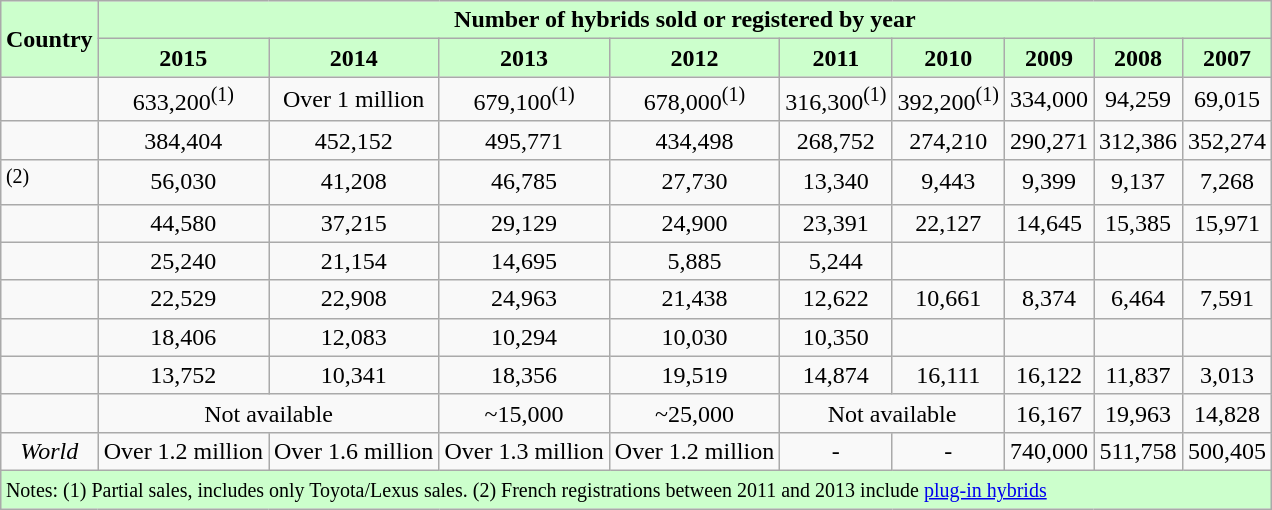<table class="wikitable" style="margin: 1em auto 1em auto">
<tr>
<th rowspan="2" style="background:#cfc;">Country</th>
<th colspan="10" style="text-align:center; background:#cfc;">Number of hybrids sold or registered by year</th>
</tr>
<tr>
<th style="background:#cfc;">2015</th>
<th style="background:#cfc;">2014</th>
<th style="background:#cfc;">2013</th>
<th style="background:#cfc;">2012</th>
<th style="background:#cfc;">2011</th>
<th style="background:#cfc;">2010</th>
<th style="background:#cfc;">2009</th>
<th style="background:#cfc;">2008</th>
<th style="background:#cfc;">2007</th>
</tr>
<tr style="text-align:center;">
<td align=left></td>
<td>633,200<sup>(1)</sup></td>
<td>Over 1 million</td>
<td>679,100<sup>(1)</sup></td>
<td>678,000<sup>(1)</sup></td>
<td>316,300<sup>(1)</sup></td>
<td>392,200<sup>(1)</sup></td>
<td>334,000</td>
<td>94,259</td>
<td>69,015</td>
</tr>
<tr style="text-align:center;">
<td align=left></td>
<td>384,404</td>
<td>452,152</td>
<td>495,771</td>
<td>434,498</td>
<td>268,752</td>
<td>274,210</td>
<td>290,271</td>
<td>312,386</td>
<td>352,274</td>
</tr>
<tr style="text-align:center;">
<td align=left><sup>(2)</sup></td>
<td>56,030</td>
<td>41,208</td>
<td>46,785</td>
<td>27,730</td>
<td>13,340</td>
<td>9,443</td>
<td>9,399</td>
<td>9,137</td>
<td>7,268</td>
</tr>
<tr style="text-align:center;">
<td align=left></td>
<td>44,580</td>
<td>37,215</td>
<td>29,129</td>
<td>24,900</td>
<td>23,391</td>
<td>22,127</td>
<td>14,645</td>
<td>15,385</td>
<td>15,971</td>
</tr>
<tr style="text-align:center;">
<td align=left></td>
<td>25,240</td>
<td>21,154</td>
<td>14,695</td>
<td>5,885</td>
<td>5,244</td>
<td></td>
<td></td>
<td></td>
<td></td>
</tr>
<tr style="text-align:center;">
<td align=left></td>
<td>22,529</td>
<td>22,908</td>
<td>24,963</td>
<td>21,438</td>
<td>12,622</td>
<td>10,661</td>
<td>8,374</td>
<td>6,464</td>
<td>7,591</td>
</tr>
<tr style="text-align:center;">
<td align=left></td>
<td>18,406</td>
<td>12,083</td>
<td>10,294</td>
<td>10,030</td>
<td>10,350</td>
<td></td>
<td></td>
<td></td>
<td></td>
</tr>
<tr style="text-align:center;">
<td align=left></td>
<td>13,752</td>
<td>10,341</td>
<td>18,356</td>
<td>19,519</td>
<td>14,874</td>
<td>16,111</td>
<td>16,122</td>
<td>11,837</td>
<td>3,013</td>
</tr>
<tr style="text-align:center;">
<td align=left></td>
<td colspan="2">Not available</td>
<td>~15,000</td>
<td>~25,000</td>
<td colspan="2">Not available</td>
<td>16,167</td>
<td>19,963</td>
<td>14,828</td>
</tr>
<tr style="text-align:center;">
<td><em>World</em></td>
<td>Over 1.2 million</td>
<td>Over 1.6 million</td>
<td>Over 1.3 million</td>
<td>Over 1.2 million</td>
<td>-</td>
<td>-</td>
<td>740,000</td>
<td>511,758</td>
<td>500,405</td>
</tr>
<tr>
<td colspan="10" style="text-align:left; background:#cfc;"><small>Notes: (1) Partial sales, includes only Toyota/Lexus sales. (2) French registrations between 2011 and 2013 include <a href='#'>plug-in hybrids</a></small></td>
</tr>
</table>
